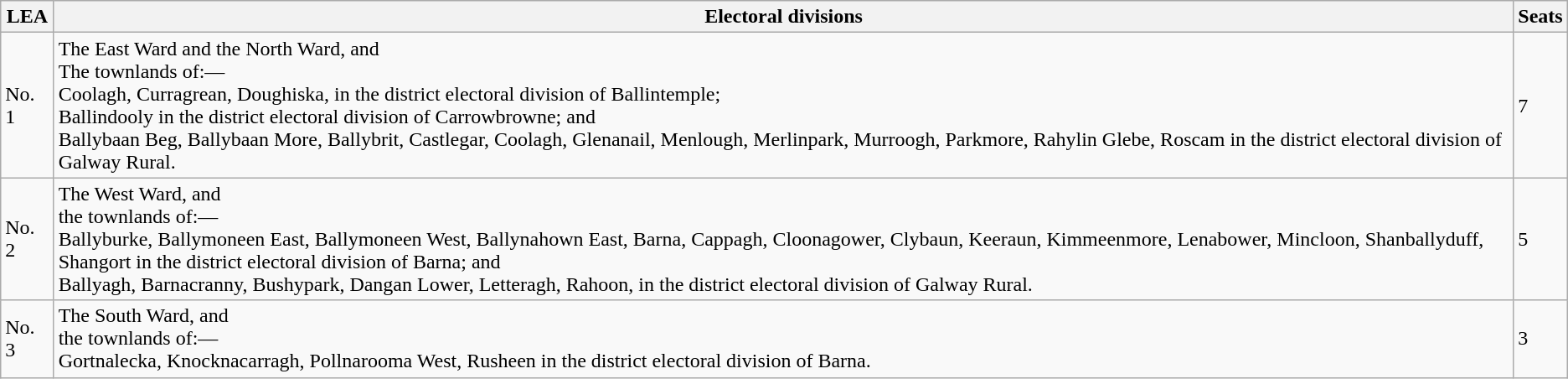<table class="wikitable">
<tr>
<th>LEA</th>
<th>Electoral divisions</th>
<th>Seats</th>
</tr>
<tr>
<td>No. 1</td>
<td>The East Ward and the North Ward, and<br>The townlands of:—<br>Coolagh, Curragrean, Doughiska, in the district electoral division of Ballintemple;<br>Ballindooly in the district electoral division of Carrowbrowne; and<br>Ballybaan Beg, Ballybaan More, Ballybrit, Castlegar, Coolagh, Glenanail, Menlough, Merlinpark, Murroogh, Parkmore, Rahylin Glebe, Roscam in the district electoral division of Galway Rural.</td>
<td>7</td>
</tr>
<tr>
<td>No. 2</td>
<td>The West Ward, and<br>the townlands of:—<br>Ballyburke, Ballymoneen East, Ballymoneen West, Ballynahown East, Barna, Cappagh, Cloonagower, Clybaun, Keeraun, Kimmeenmore, Lenabower, Mincloon, Shanballyduff, Shangort in the district electoral division of Barna; and<br>Ballyagh, Barnacranny, Bushypark, Dangan Lower, Letteragh, Rahoon, in the district electoral division of Galway Rural.</td>
<td>5</td>
</tr>
<tr>
<td>No. 3</td>
<td>The South Ward, and<br>the townlands of:—<br>Gortnalecka, Knocknacarragh, Pollnarooma West, Rusheen in the district electoral division of Barna.</td>
<td>3</td>
</tr>
</table>
